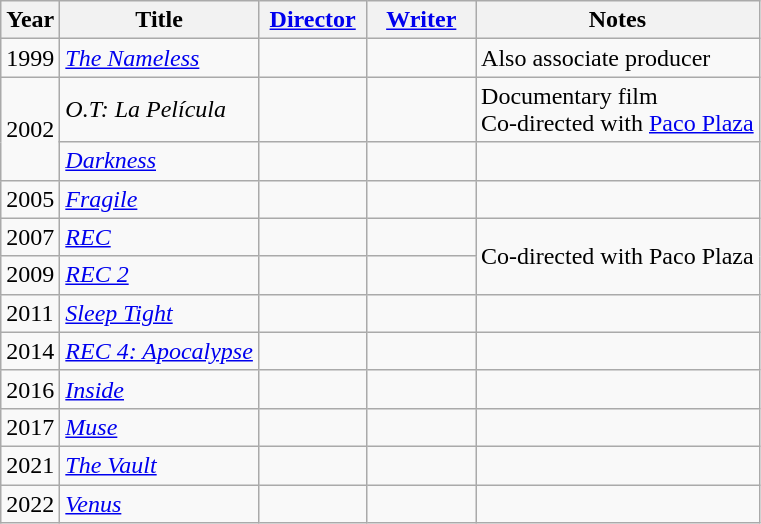<table class="wikitable sortable">
<tr>
<th>Year</th>
<th>Title</th>
<th width=65><a href='#'>Director</a></th>
<th width=65><a href='#'>Writer</a></th>
<th>Notes</th>
</tr>
<tr>
<td>1999</td>
<td><em><a href='#'>The Nameless</a></em></td>
<td></td>
<td></td>
<td>Also associate producer</td>
</tr>
<tr>
<td rowspan=2>2002</td>
<td><em>O.T: La Película</em></td>
<td></td>
<td></td>
<td>Documentary film<br>Co-directed with <a href='#'>Paco Plaza</a></td>
</tr>
<tr>
<td><em><a href='#'>Darkness</a></em></td>
<td></td>
<td></td>
<td></td>
</tr>
<tr>
<td>2005</td>
<td><em><a href='#'>Fragile</a></em></td>
<td></td>
<td></td>
<td></td>
</tr>
<tr>
<td>2007</td>
<td><em><a href='#'>REC</a></em></td>
<td></td>
<td></td>
<td rowspan=2>Co-directed with Paco Plaza</td>
</tr>
<tr>
<td>2009</td>
<td><em><a href='#'>REC 2</a></em></td>
<td></td>
<td></td>
</tr>
<tr>
<td>2011</td>
<td><em><a href='#'>Sleep Tight</a></em></td>
<td></td>
<td></td>
<td></td>
</tr>
<tr>
<td>2014</td>
<td><em><a href='#'>REC 4: Apocalypse</a></em></td>
<td></td>
<td></td>
<td></td>
</tr>
<tr>
<td>2016</td>
<td><em><a href='#'>Inside</a></em></td>
<td></td>
<td></td>
<td></td>
</tr>
<tr>
<td>2017</td>
<td><em><a href='#'>Muse</a></em></td>
<td></td>
<td></td>
<td></td>
</tr>
<tr>
<td>2021</td>
<td><em><a href='#'>The Vault</a></em></td>
<td></td>
<td></td>
<td></td>
</tr>
<tr>
<td>2022</td>
<td><em><a href='#'>Venus</a></em></td>
<td></td>
<td></td>
<td></td>
</tr>
</table>
